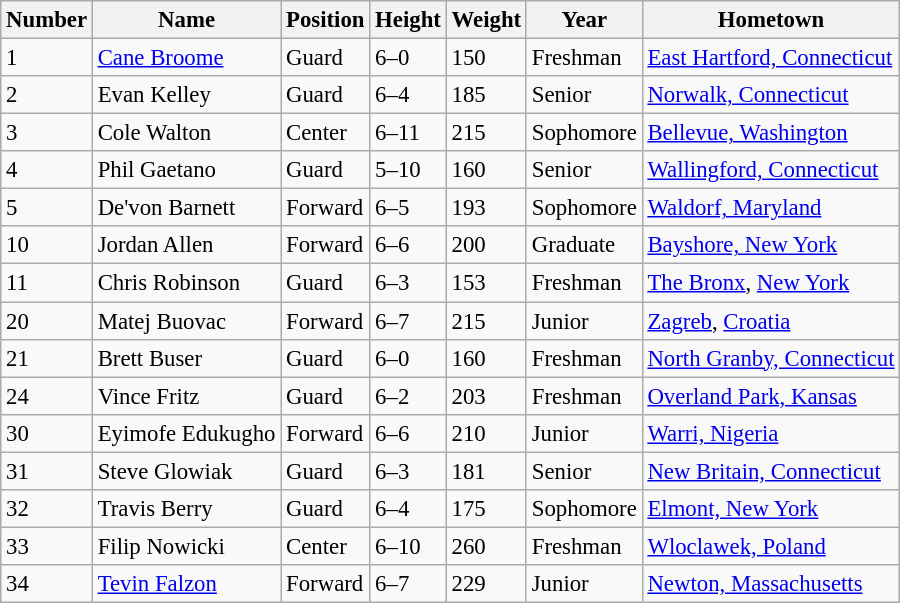<table class="wikitable" style="font-size: 95%;">
<tr>
<th>Number</th>
<th>Name</th>
<th>Position</th>
<th>Height</th>
<th>Weight</th>
<th>Year</th>
<th>Hometown</th>
</tr>
<tr>
<td>1</td>
<td><a href='#'>Cane Broome</a></td>
<td>Guard</td>
<td>6–0</td>
<td>150</td>
<td>Freshman</td>
<td><a href='#'>East Hartford, Connecticut</a></td>
</tr>
<tr>
<td>2</td>
<td>Evan Kelley</td>
<td>Guard</td>
<td>6–4</td>
<td>185</td>
<td>Senior</td>
<td><a href='#'>Norwalk, Connecticut</a></td>
</tr>
<tr>
<td>3</td>
<td>Cole Walton</td>
<td>Center</td>
<td>6–11</td>
<td>215</td>
<td>Sophomore</td>
<td><a href='#'>Bellevue, Washington</a></td>
</tr>
<tr>
<td>4</td>
<td>Phil Gaetano</td>
<td>Guard</td>
<td>5–10</td>
<td>160</td>
<td>Senior</td>
<td><a href='#'>Wallingford, Connecticut</a></td>
</tr>
<tr>
<td>5</td>
<td>De'von Barnett</td>
<td>Forward</td>
<td>6–5</td>
<td>193</td>
<td>Sophomore</td>
<td><a href='#'>Waldorf, Maryland</a></td>
</tr>
<tr>
<td>10</td>
<td>Jordan Allen</td>
<td>Forward</td>
<td>6–6</td>
<td>200</td>
<td>Graduate</td>
<td><a href='#'>Bayshore, New York</a></td>
</tr>
<tr>
<td>11</td>
<td>Chris Robinson</td>
<td>Guard</td>
<td>6–3</td>
<td>153</td>
<td>Freshman</td>
<td><a href='#'>The Bronx</a>, <a href='#'>New York</a></td>
</tr>
<tr>
<td>20</td>
<td>Matej Buovac</td>
<td>Forward</td>
<td>6–7</td>
<td>215</td>
<td>Junior</td>
<td><a href='#'>Zagreb</a>, <a href='#'>Croatia</a></td>
</tr>
<tr>
<td>21</td>
<td>Brett Buser</td>
<td>Guard</td>
<td>6–0</td>
<td>160</td>
<td>Freshman</td>
<td><a href='#'>North Granby, Connecticut</a></td>
</tr>
<tr>
<td>24</td>
<td>Vince Fritz</td>
<td>Guard</td>
<td>6–2</td>
<td>203</td>
<td>Freshman</td>
<td><a href='#'>Overland Park, Kansas</a></td>
</tr>
<tr>
<td>30</td>
<td>Eyimofe Edukugho</td>
<td>Forward</td>
<td>6–6</td>
<td>210</td>
<td>Junior</td>
<td><a href='#'>Warri, Nigeria</a></td>
</tr>
<tr>
<td>31</td>
<td>Steve Glowiak</td>
<td>Guard</td>
<td>6–3</td>
<td>181</td>
<td>Senior</td>
<td><a href='#'>New Britain, Connecticut</a></td>
</tr>
<tr>
<td>32</td>
<td>Travis Berry</td>
<td>Guard</td>
<td>6–4</td>
<td>175</td>
<td>Sophomore</td>
<td><a href='#'>Elmont, New York</a></td>
</tr>
<tr>
<td>33</td>
<td>Filip Nowicki</td>
<td>Center</td>
<td>6–10</td>
<td>260</td>
<td>Freshman</td>
<td><a href='#'>Wloclawek, Poland</a></td>
</tr>
<tr>
<td>34</td>
<td><a href='#'>Tevin Falzon</a></td>
<td>Forward</td>
<td>6–7</td>
<td>229</td>
<td>Junior</td>
<td><a href='#'>Newton, Massachusetts</a></td>
</tr>
</table>
